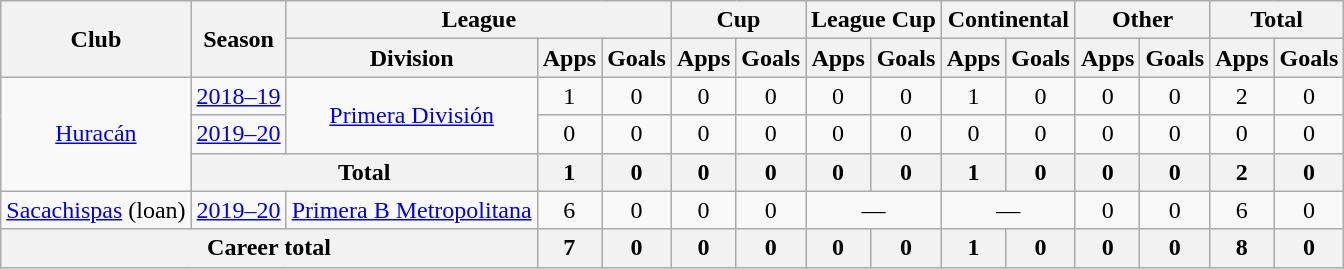<table class="wikitable" style="text-align:center">
<tr>
<th rowspan="2">Club</th>
<th rowspan="2">Season</th>
<th colspan="3">League</th>
<th colspan="2">Cup</th>
<th colspan="2">League Cup</th>
<th colspan="2">Continental</th>
<th colspan="2">Other</th>
<th colspan="2">Total</th>
</tr>
<tr>
<th>Division</th>
<th>Apps</th>
<th>Goals</th>
<th>Apps</th>
<th>Goals</th>
<th>Apps</th>
<th>Goals</th>
<th>Apps</th>
<th>Goals</th>
<th>Apps</th>
<th>Goals</th>
<th>Apps</th>
<th>Goals</th>
</tr>
<tr>
<td rowspan="3"><a href='#'>Huracán</a></td>
<td><a href='#'>2018–19</a></td>
<td rowspan="2"><a href='#'>Primera División</a></td>
<td>1</td>
<td>0</td>
<td>0</td>
<td>0</td>
<td>0</td>
<td>0</td>
<td>1</td>
<td>0</td>
<td>0</td>
<td>0</td>
<td>2</td>
<td>0</td>
</tr>
<tr>
<td><a href='#'>2019–20</a></td>
<td>0</td>
<td>0</td>
<td>0</td>
<td>0</td>
<td>0</td>
<td>0</td>
<td>0</td>
<td>0</td>
<td>0</td>
<td>0</td>
<td>0</td>
<td>0</td>
</tr>
<tr>
<th colspan="2">Total</th>
<th>1</th>
<th>0</th>
<th>0</th>
<th>0</th>
<th>0</th>
<th>0</th>
<th>1</th>
<th>0</th>
<th>0</th>
<th>0</th>
<th>2</th>
<th>0</th>
</tr>
<tr>
<td rowspan="1"><a href='#'>Sacachispas</a> (loan)</td>
<td><a href='#'>2019–20</a></td>
<td rowspan="1"><a href='#'>Primera B Metropolitana</a></td>
<td>6</td>
<td>0</td>
<td>0</td>
<td>0</td>
<td colspan="2">—</td>
<td colspan="2">—</td>
<td>0</td>
<td>0</td>
<td>6</td>
<td>0</td>
</tr>
<tr>
<th colspan="3">Career total</th>
<th>7</th>
<th>0</th>
<th>0</th>
<th>0</th>
<th>0</th>
<th>0</th>
<th>1</th>
<th>0</th>
<th>0</th>
<th>0</th>
<th>8</th>
<th>0</th>
</tr>
</table>
